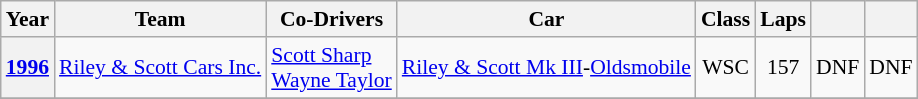<table class="wikitable" style="text-align:center; font-size:90%">
<tr>
<th>Year</th>
<th>Team</th>
<th>Co-Drivers</th>
<th>Car</th>
<th>Class</th>
<th>Laps</th>
<th></th>
<th></th>
</tr>
<tr>
<th><a href='#'>1996</a></th>
<td align="left"> <a href='#'>Riley & Scott Cars Inc.</a></td>
<td align="left"> <a href='#'>Scott Sharp</a><br> <a href='#'>Wayne Taylor</a></td>
<td align="left"><a href='#'>Riley & Scott Mk III</a>-<a href='#'>Oldsmobile</a></td>
<td>WSC</td>
<td>157</td>
<td>DNF</td>
<td>DNF</td>
</tr>
<tr>
</tr>
</table>
